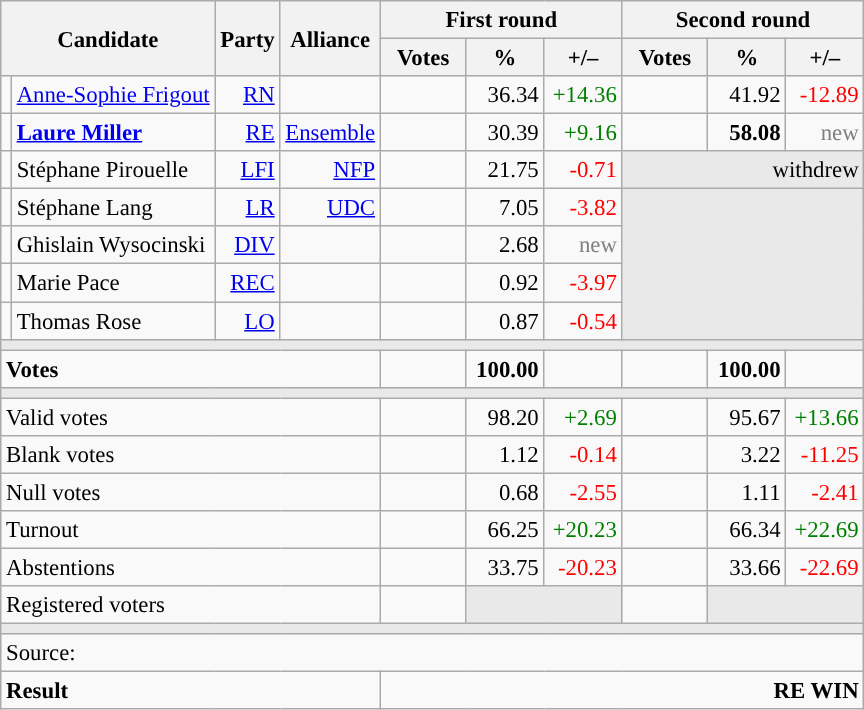<table class="wikitable" style="text-align:right;font-size:95%;">
<tr>
<th rowspan="2" colspan="2">Candidate</th>
<th colspan="1" rowspan="2">Party</th>
<th colspan="1" rowspan="2">Alliance</th>
<th colspan="3">First round</th>
<th colspan="3">Second round</th>
</tr>
<tr>
<th style="width:50px;">Votes</th>
<th style="width:45px;">%</th>
<th style="width:45px;">+/–</th>
<th style="width:50px;">Votes</th>
<th style="width:45px;">%</th>
<th style="width:45px;">+/–</th>
</tr>
<tr>
<td style="background:"></td>
<td style="text-align:left;"><a href='#'>Anne-Sophie Frigout</a></td>
<td><a href='#'>RN</a></td>
<td></td>
<td></td>
<td>36.34</td>
<td style="color:green;">+14.36</td>
<td></td>
<td>41.92</td>
<td style="color:red;">-12.89</td>
</tr>
<tr>
<td style="background:"></td>
<td style="text-align:left;"><strong><a href='#'>Laure Miller</a></strong></td>
<td><a href='#'>RE</a></td>
<td><a href='#'>Ensemble</a></td>
<td></td>
<td>30.39</td>
<td style="color:green;">+9.16</td>
<td><strong></strong></td>
<td><strong>58.08</strong></td>
<td style="color:grey;">new</td>
</tr>
<tr>
<td style="background:"></td>
<td style="text-align:left;">Stéphane Pirouelle</td>
<td><a href='#'>LFI</a></td>
<td><a href='#'>NFP</a></td>
<td></td>
<td>21.75</td>
<td style="color:red;">-0.71</td>
<td colspan="3" style="background:#E9E9E9;">withdrew</td>
</tr>
<tr>
<td style="background:"></td>
<td style="text-align:left;">Stéphane Lang</td>
<td><a href='#'>LR</a></td>
<td><a href='#'>UDC</a></td>
<td></td>
<td>7.05</td>
<td style="color:red;">-3.82</td>
<td colspan="3" rowspan="4" style="background:#E9E9E9;"></td>
</tr>
<tr>
<td style="background:"></td>
<td style="text-align:left;">Ghislain Wysocinski</td>
<td><a href='#'>DIV</a></td>
<td></td>
<td></td>
<td>2.68</td>
<td style="color:grey;">new</td>
</tr>
<tr>
<td style="background:"></td>
<td style="text-align:left;">Marie Pace</td>
<td><a href='#'>REC</a></td>
<td></td>
<td></td>
<td>0.92</td>
<td style="color:red;">-3.97</td>
</tr>
<tr>
<td style="background:"></td>
<td style="text-align:left;">Thomas Rose</td>
<td><a href='#'>LO</a></td>
<td></td>
<td></td>
<td>0.87</td>
<td style="color:red;">-0.54</td>
</tr>
<tr>
<td colspan="10" style="background:#E9E9E9;"></td>
</tr>
<tr style="font-weight:bold;">
<td colspan="4" style="text-align:left;">Votes</td>
<td></td>
<td>100.00</td>
<td></td>
<td></td>
<td>100.00</td>
<td></td>
</tr>
<tr>
<td colspan="10" style="background:#E9E9E9;"></td>
</tr>
<tr>
<td colspan="4" style="text-align:left;">Valid votes</td>
<td></td>
<td>98.20</td>
<td style="color:green;">+2.69</td>
<td></td>
<td>95.67</td>
<td style="color:green;">+13.66</td>
</tr>
<tr>
<td colspan="4" style="text-align:left;">Blank votes</td>
<td></td>
<td>1.12</td>
<td style="color:red;">-0.14</td>
<td></td>
<td>3.22</td>
<td style="color:red;">-11.25</td>
</tr>
<tr>
<td colspan="4" style="text-align:left;">Null votes</td>
<td></td>
<td>0.68</td>
<td style="color:red;">-2.55</td>
<td></td>
<td>1.11</td>
<td style="color:red;">-2.41</td>
</tr>
<tr>
<td colspan="4" style="text-align:left;">Turnout</td>
<td></td>
<td>66.25</td>
<td style="color:green;">+20.23</td>
<td></td>
<td>66.34</td>
<td style="color:green;">+22.69</td>
</tr>
<tr>
<td colspan="4" style="text-align:left;">Abstentions</td>
<td></td>
<td>33.75</td>
<td style="color:red;">-20.23</td>
<td></td>
<td>33.66</td>
<td style="color:red;">-22.69</td>
</tr>
<tr>
<td colspan="4" style="text-align:left;">Registered voters</td>
<td></td>
<td colspan="2" style="background:#E9E9E9;"></td>
<td></td>
<td colspan="2" style="background:#E9E9E9;"></td>
</tr>
<tr>
<td colspan="10" style="background:#E9E9E9;"></td>
</tr>
<tr>
<td colspan="10" style="text-align:left;">Source: </td>
</tr>
<tr style="font-weight:bold">
<td colspan="4" style="text-align:left;">Result</td>
<td colspan="6" style="background-color:">RE WIN</td>
</tr>
</table>
